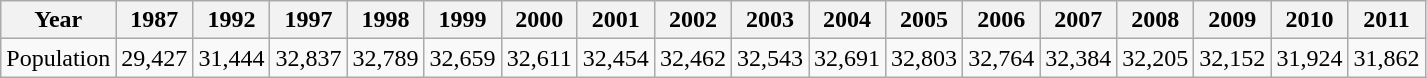<table class="wikitable">
<tr>
<th>Year</th>
<th>1987</th>
<th>1992</th>
<th>1997</th>
<th>1998</th>
<th>1999</th>
<th>2000</th>
<th>2001</th>
<th>2002</th>
<th>2003</th>
<th>2004</th>
<th>2005</th>
<th>2006</th>
<th>2007</th>
<th>2008</th>
<th>2009</th>
<th>2010</th>
<th>2011</th>
</tr>
<tr>
<td>Population</td>
<td>29,427</td>
<td>31,444</td>
<td>32,837</td>
<td>32,789</td>
<td>32,659</td>
<td>32,611</td>
<td>32,454</td>
<td>32,462</td>
<td>32,543</td>
<td>32,691</td>
<td>32,803</td>
<td>32,764</td>
<td>32,384</td>
<td>32,205</td>
<td>32,152</td>
<td>31,924</td>
<td>31,862</td>
</tr>
</table>
